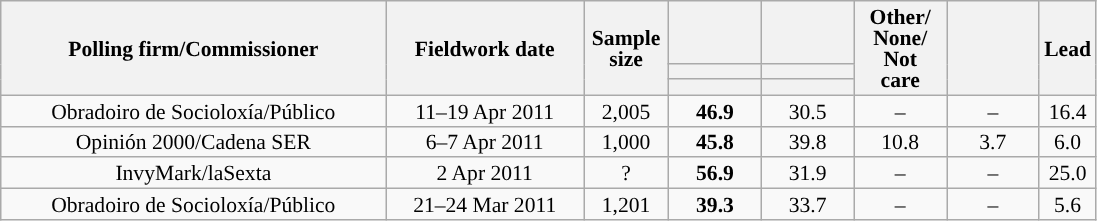<table class="wikitable collapsible collapsed" style="text-align:center; font-size:90%; line-height:14px;">
<tr style="height:42px;">
<th style="width:250px;" rowspan="3">Polling firm/Commissioner</th>
<th style="width:125px;" rowspan="3">Fieldwork date</th>
<th style="width:50px;" rowspan="3">Sample size</th>
<th style="width:55px;"></th>
<th style="width:55px;"></th>
<th style="width:55px;" rowspan="3">Other/<br>None/<br>Not<br>care</th>
<th style="width:55px;" rowspan="3"></th>
<th style="width:30px;" rowspan="3">Lead</th>
</tr>
<tr>
<th style="color:inherit;background:"></th>
<th style="color:inherit;background:"></th>
</tr>
<tr>
<th></th>
<th></th>
</tr>
<tr>
<td>Obradoiro de Socioloxía/Público</td>
<td>11–19 Apr 2011</td>
<td>2,005</td>
<td><strong>46.9</strong></td>
<td>30.5</td>
<td>–</td>
<td>–</td>
<td style="background:">16.4</td>
</tr>
<tr>
<td>Opinión 2000/Cadena SER</td>
<td>6–7 Apr 2011</td>
<td>1,000</td>
<td><strong>45.8</strong></td>
<td>39.8</td>
<td>10.8</td>
<td>3.7</td>
<td style="background:">6.0</td>
</tr>
<tr>
<td>InvyMark/laSexta</td>
<td>2 Apr 2011</td>
<td>?</td>
<td><strong>56.9</strong></td>
<td>31.9</td>
<td>–</td>
<td>–</td>
<td style="background:">25.0</td>
</tr>
<tr>
<td>Obradoiro de Socioloxía/Público</td>
<td>21–24 Mar 2011</td>
<td>1,201</td>
<td><strong>39.3</strong></td>
<td>33.7</td>
<td>–</td>
<td>–</td>
<td style="background:">5.6</td>
</tr>
</table>
